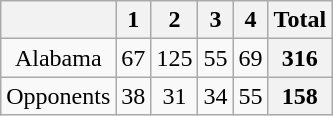<table class=wikitable style="text-align:center">
<tr>
<th></th>
<th>1</th>
<th>2</th>
<th>3</th>
<th>4</th>
<th>Total</th>
</tr>
<tr>
<td>Alabama</td>
<td>67</td>
<td>125</td>
<td>55</td>
<td>69</td>
<th>316</th>
</tr>
<tr>
<td>Opponents</td>
<td>38</td>
<td>31</td>
<td>34</td>
<td>55</td>
<th>158</th>
</tr>
</table>
